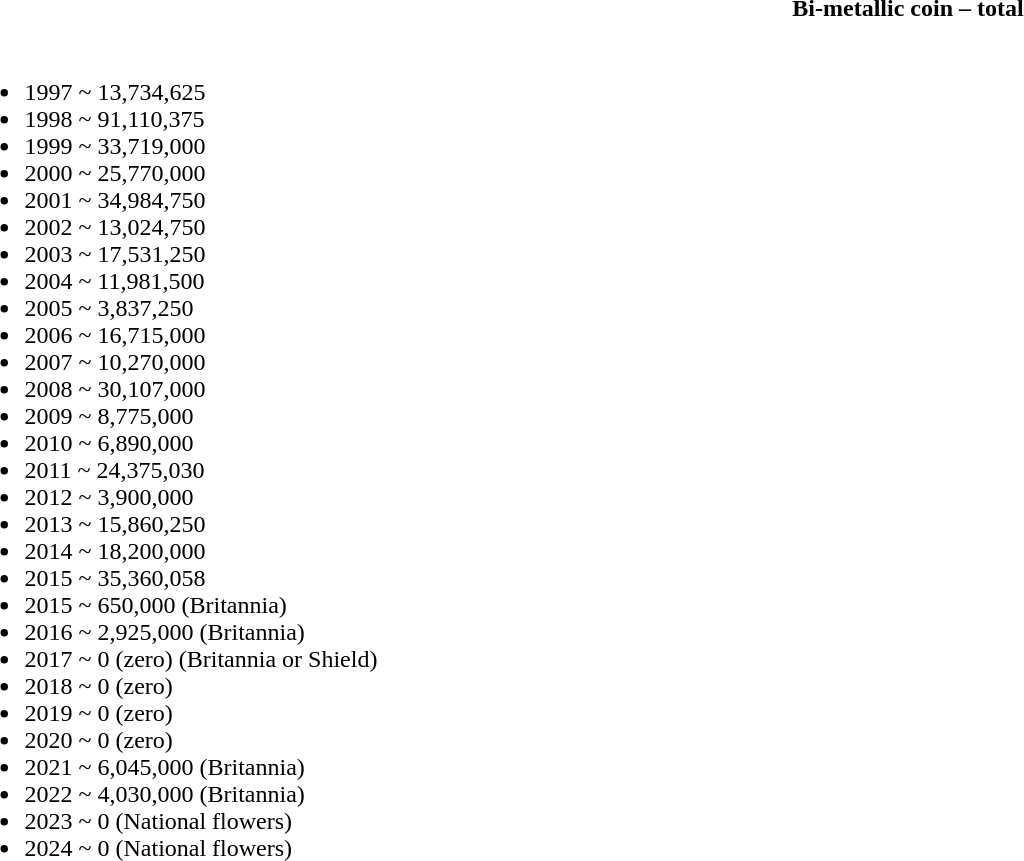<table class="toccolours" style="width:100%; background:inherit">
<tr>
<th>Bi-metallic coin – total</th>
</tr>
<tr>
<td><br><ul><li>1997 ~ 13,734,625</li><li>1998 ~ 91,110,375</li><li>1999 ~ 33,719,000</li><li>2000 ~ 25,770,000</li><li>2001 ~ 34,984,750</li><li>2002 ~ 13,024,750</li><li>2003 ~ 17,531,250</li><li>2004 ~ 11,981,500</li><li>2005 ~ 3,837,250</li><li>2006 ~ 16,715,000</li><li>2007 ~ 10,270,000</li><li>2008 ~ 30,107,000</li><li>2009 ~ 8,775,000</li><li>2010 ~ 6,890,000</li><li>2011 ~ 24,375,030</li><li>2012 ~  3,900,000</li><li>2013 ~ 15,860,250</li><li>2014 ~ 18,200,000</li><li>2015 ~ 35,360,058</li><li>2015 ~  650,000 (Britannia)</li><li>2016 ~  2,925,000 (Britannia)</li><li>2017 ~  0 (zero) (Britannia or Shield)</li><li>2018 ~ 0 (zero)</li><li>2019 ~ 0 (zero)</li><li>2020 ~ 0 (zero)</li><li>2021 ~ 6,045,000 (Britannia)</li><li>2022 ~ 4,030,000 (Britannia)</li><li>2023 ~  0 (National flowers)</li><li>2024 ~  0 (National flowers)</li></ul></td>
</tr>
</table>
